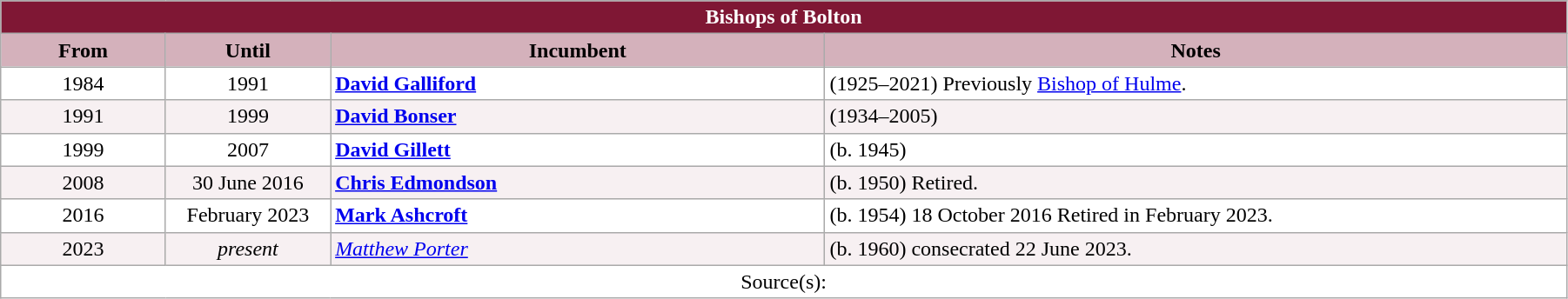<table class="wikitable" style="width:95%;" border="1" cellpadding="2">
<tr>
<th colspan="4" style="background-color: #7F1734; color: white;">Bishops of Bolton</th>
</tr>
<tr valign=top>
<th style="background-color:#D4B1BB" width="10%">From</th>
<th style="background-color:#D4B1BB" width="10%">Until</th>
<th style="background-color:#D4B1BB" width="30%">Incumbent</th>
<th style="background-color:#D4B1BB" width="45%">Notes</th>
</tr>
<tr valign=top bgcolor="white">
<td align="center">1984</td>
<td align="center">1991</td>
<td><strong><a href='#'>David Galliford</a></strong></td>
<td>(1925–2021) Previously <a href='#'>Bishop of Hulme</a>.</td>
</tr>
<tr valign=top bgcolor="#F7F0F2">
<td align="center">1991</td>
<td align="center">1999</td>
<td><strong><a href='#'>David Bonser</a></strong> </td>
<td>(1934–2005)</td>
</tr>
<tr valign=top bgcolor="white">
<td align="center">1999</td>
<td align="center">2007</td>
<td><strong><a href='#'>David Gillett</a></strong> </td>
<td>(b. 1945)</td>
</tr>
<tr valign=top bgcolor="#F7F0F2">
<td align="center">2008</td>
<td align="center">30 June 2016</td>
<td><strong><a href='#'>Chris Edmondson</a></strong> </td>
<td>(b. 1950) Retired.</td>
</tr>
<tr valign=top bgcolor="white">
<td align="center">2016</td>
<td align="center">February 2023</td>
<td><strong><a href='#'>Mark Ashcroft</a></strong></td>
<td>(b. 1954) 18 October 2016 Retired in February 2023.</td>
</tr>
<tr valign=top bgcolor="#F7F0F2">
<td align="center">2023</td>
<td align="center"><em>present</em></td>
<td><em><a href='#'>Matthew Porter</a></em></td>
<td>(b. 1960) consecrated 22 June 2023.</td>
</tr>
<tr valign=top bgcolor="white">
<td align="center" colspan="4">Source(s):</td>
</tr>
</table>
